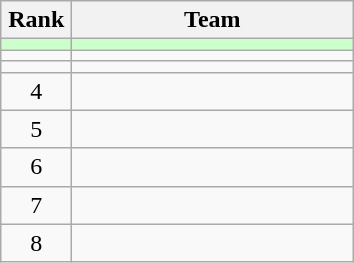<table class="wikitable" style="text-align: center;">
<tr>
<th width=40>Rank</th>
<th width=180>Team</th>
</tr>
<tr style="background-color:#ccffcc;">
<td></td>
<td align=left></td>
</tr>
<tr>
<td></td>
<td align=left></td>
</tr>
<tr>
<td></td>
<td align=left></td>
</tr>
<tr>
<td>4</td>
<td align=left></td>
</tr>
<tr>
<td>5</td>
<td align=left></td>
</tr>
<tr>
<td>6</td>
<td align=left></td>
</tr>
<tr>
<td>7</td>
<td align=left></td>
</tr>
<tr>
<td>8</td>
<td align=left></td>
</tr>
</table>
